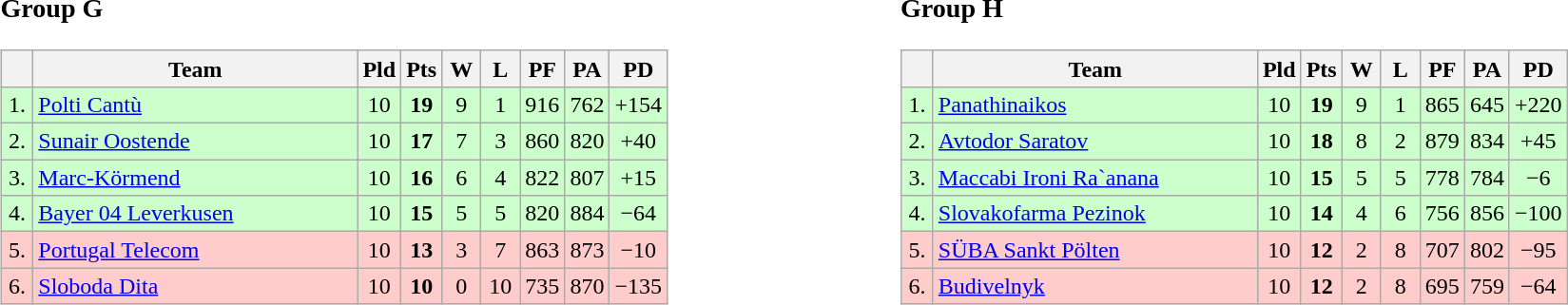<table>
<tr>
<td style="vertical-align:top; width:33%;"><br><h3>Group G</h3><table class="wikitable" style="text-align:center">
<tr>
<th width=15></th>
<th width=220>Team</th>
<th width=20>Pld</th>
<th width=20>Pts</th>
<th width=20>W</th>
<th width=20>L</th>
<th width=20>PF</th>
<th width=20>PA</th>
<th width=20>PD</th>
</tr>
<tr style="background: #ccffcc;">
<td>1.</td>
<td align=left> <a href='#'>Polti Cantù</a></td>
<td>10</td>
<td><strong>19</strong></td>
<td>9</td>
<td>1</td>
<td>916</td>
<td>762</td>
<td>+154</td>
</tr>
<tr style="background: #ccffcc;">
<td>2.</td>
<td align=left> <a href='#'>Sunair Oostende</a></td>
<td>10</td>
<td><strong>17</strong></td>
<td>7</td>
<td>3</td>
<td>860</td>
<td>820</td>
<td>+40</td>
</tr>
<tr style="background: #ccffcc;">
<td>3.</td>
<td align=left> <a href='#'>Marc-Körmend</a></td>
<td>10</td>
<td><strong>16</strong></td>
<td>6</td>
<td>4</td>
<td>822</td>
<td>807</td>
<td>+15</td>
</tr>
<tr style="background: #ccffcc;">
<td>4.</td>
<td align=left> <a href='#'>Bayer 04 Leverkusen</a></td>
<td>10</td>
<td><strong>15</strong></td>
<td>5</td>
<td>5</td>
<td>820</td>
<td>884</td>
<td>−64</td>
</tr>
<tr style="background: #ffcccc;">
<td>5.</td>
<td align=left> <a href='#'>Portugal Telecom</a></td>
<td>10</td>
<td><strong>13</strong></td>
<td>3</td>
<td>7</td>
<td>863</td>
<td>873</td>
<td>−10</td>
</tr>
<tr style="background: #ffcccc;">
<td>6.</td>
<td align=left> <a href='#'>Sloboda Dita</a></td>
<td>10</td>
<td><strong>10</strong></td>
<td>0</td>
<td>10</td>
<td>735</td>
<td>870</td>
<td>−135</td>
</tr>
</table>
</td>
<td style="vertical-align:top; width:33%;"><br><h3>Group H</h3><table class="wikitable" style="text-align:center">
<tr>
<th width=15></th>
<th width=220>Team</th>
<th width=20>Pld</th>
<th width=20>Pts</th>
<th width=20>W</th>
<th width=20>L</th>
<th width=20>PF</th>
<th width=20>PA</th>
<th width=20>PD</th>
</tr>
<tr style="background: #ccffcc;">
<td>1.</td>
<td align=left> <a href='#'>Panathinaikos</a></td>
<td>10</td>
<td><strong>19</strong></td>
<td>9</td>
<td>1</td>
<td>865</td>
<td>645</td>
<td>+220</td>
</tr>
<tr style="background: #ccffcc;">
<td>2.</td>
<td align=left> <a href='#'>Avtodor Saratov</a></td>
<td>10</td>
<td><strong>18</strong></td>
<td>8</td>
<td>2</td>
<td>879</td>
<td>834</td>
<td>+45</td>
</tr>
<tr style="background: #ccffcc;">
<td>3.</td>
<td align=left> <a href='#'>Maccabi Ironi Ra`anana</a></td>
<td>10</td>
<td><strong>15</strong></td>
<td>5</td>
<td>5</td>
<td>778</td>
<td>784</td>
<td>−6</td>
</tr>
<tr style="background: #ccffcc;">
<td>4.</td>
<td align=left> <a href='#'>Slovakofarma Pezinok</a></td>
<td>10</td>
<td><strong>14</strong></td>
<td>4</td>
<td>6</td>
<td>756</td>
<td>856</td>
<td>−100</td>
</tr>
<tr style="background: #ffcccc;">
<td>5.</td>
<td align=left> <a href='#'>SÜBA Sankt Pölten</a></td>
<td>10</td>
<td><strong>12</strong></td>
<td>2</td>
<td>8</td>
<td>707</td>
<td>802</td>
<td>−95</td>
</tr>
<tr style="background: #ffcccc;">
<td>6.</td>
<td align=left> <a href='#'>Budivelnyk</a></td>
<td>10</td>
<td><strong>12</strong></td>
<td>2</td>
<td>8</td>
<td>695</td>
<td>759</td>
<td>−64</td>
</tr>
</table>
</td>
</tr>
</table>
